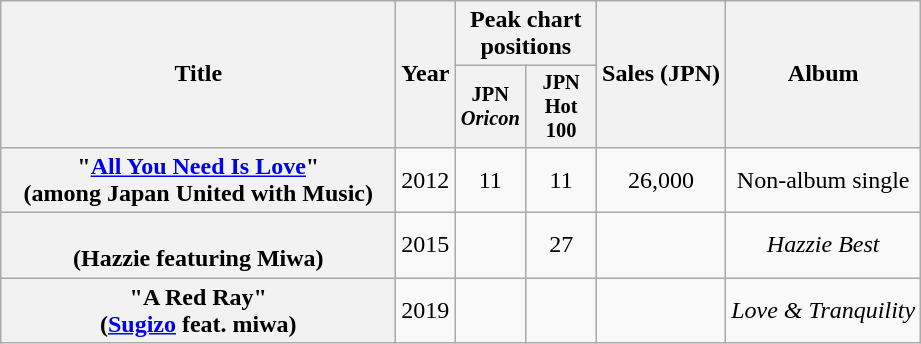<table class="wikitable plainrowheaders" style="text-align:center;">
<tr>
<th scope="col" rowspan="2" style="width:16em;">Title</th>
<th scope="col" rowspan="2">Year</th>
<th scope="col" colspan="2">Peak chart positions</th>
<th scope="col" rowspan="2">Sales (JPN)</th>
<th scope="col" rowspan="2">Album</th>
</tr>
<tr>
<th style="width:3em;font-size:85%">JPN <em>Oricon</em><br></th>
<th style="width:3em;font-size:85%">JPN Hot 100<br></th>
</tr>
<tr>
<th scope="row">"<a href='#'>All You Need Is Love</a>"<br><span>(among Japan United with Music)</span></th>
<td>2012</td>
<td>11</td>
<td>11</td>
<td>26,000</td>
<td>Non-album single</td>
</tr>
<tr>
<th scope="row"><br><span>(Hazzie featuring Miwa)</span></th>
<td>2015</td>
<td></td>
<td>27</td>
<td></td>
<td><em>Hazzie Best</em></td>
</tr>
<tr>
<th scope="row">"A Red Ray"<br><span>(<a href='#'>Sugizo</a> feat. miwa)</span></th>
<td>2019</td>
<td></td>
<td></td>
<td></td>
<td><em>Love & Tranquility</em></td>
</tr>
</table>
